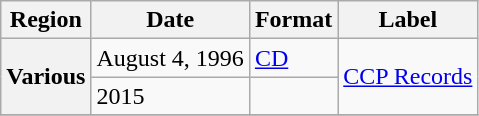<table class="wikitable plainrowheaders">
<tr>
<th scope="col">Region</th>
<th scope="col">Date</th>
<th scope="col">Format</th>
<th scope="col">Label</th>
</tr>
<tr>
<th scope="row" rowspan="2">Various</th>
<td>August 4, 1996</td>
<td><a href='#'>CD</a></td>
<td rowspan="2"><a href='#'>CCP Records</a></td>
</tr>
<tr>
<td>2015</td>
<td></td>
</tr>
<tr>
</tr>
</table>
